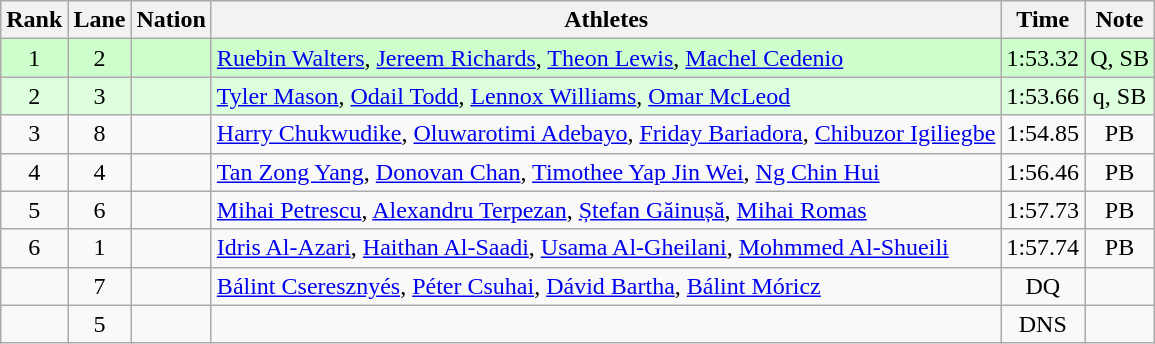<table class="wikitable sortable" style="text-align:center">
<tr>
<th>Rank</th>
<th>Lane</th>
<th>Nation</th>
<th>Athletes</th>
<th>Time</th>
<th>Note</th>
</tr>
<tr bgcolor=ccffcc>
<td>1</td>
<td>2</td>
<td align=left></td>
<td align=left><a href='#'>Ruebin Walters</a>, <a href='#'>Jereem Richards</a>, <a href='#'>Theon Lewis</a>, <a href='#'>Machel Cedenio</a></td>
<td>1:53.32</td>
<td>Q, SB</td>
</tr>
<tr bgcolor=ddffdd>
<td>2</td>
<td>3</td>
<td align=left></td>
<td align=left><a href='#'>Tyler Mason</a>, <a href='#'>Odail Todd</a>, <a href='#'>Lennox Williams</a>, <a href='#'>Omar McLeod</a></td>
<td>1:53.66</td>
<td>q, SB</td>
</tr>
<tr>
<td>3</td>
<td>8</td>
<td align=left></td>
<td align=left><a href='#'>Harry Chukwudike</a>, <a href='#'>Oluwarotimi Adebayo</a>, <a href='#'>Friday Bariadora</a>, <a href='#'>Chibuzor Igiliegbe</a></td>
<td>1:54.85</td>
<td>PB</td>
</tr>
<tr>
<td>4</td>
<td>4</td>
<td align=left></td>
<td align=left><a href='#'>Tan Zong Yang</a>, <a href='#'>Donovan Chan</a>, <a href='#'>Timothee Yap Jin Wei</a>, <a href='#'>Ng Chin Hui</a></td>
<td>1:56.46</td>
<td>PB</td>
</tr>
<tr>
<td>5</td>
<td>6</td>
<td align=left></td>
<td align=left><a href='#'>Mihai Petrescu</a>, <a href='#'>Alexandru Terpezan</a>, <a href='#'>Ștefan Găinușă</a>, <a href='#'>Mihai Romas</a></td>
<td>1:57.73</td>
<td>PB</td>
</tr>
<tr>
<td>6</td>
<td>1</td>
<td align=left></td>
<td align=left><a href='#'>Idris Al-Azari</a>, <a href='#'>Haithan Al-Saadi</a>, <a href='#'>Usama Al-Gheilani</a>, <a href='#'>Mohmmed Al-Shueili</a></td>
<td>1:57.74</td>
<td>PB</td>
</tr>
<tr>
<td></td>
<td>7</td>
<td align=left></td>
<td align=left><a href='#'>Bálint Cseresznyés</a>, <a href='#'>Péter Csuhai</a>, <a href='#'>Dávid Bartha</a>, <a href='#'>Bálint Móricz</a></td>
<td>DQ</td>
<td></td>
</tr>
<tr>
<td></td>
<td>5</td>
<td align=left></td>
<td></td>
<td>DNS</td>
<td></td>
</tr>
</table>
